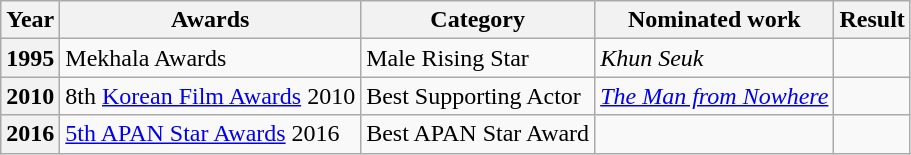<table class="wikitable sortable plainrowheaders">
<tr>
<th scope="col">Year</th>
<th scope="col">Awards</th>
<th scope="col">Category</th>
<th class="unsortable" scope="col">Nominated work</th>
<th class="unsortable" scope="col">Result</th>
</tr>
<tr>
<th>1995</th>
<td>Mekhala Awards</td>
<td>Male Rising Star</td>
<td><em>Khun Seuk</em></td>
<td></td>
</tr>
<tr>
<th scope="row">2010</th>
<td>8th <a href='#'>Korean Film Awards</a> 2010</td>
<td>Best Supporting Actor</td>
<td><em><a href='#'>The Man from Nowhere</a></em></td>
<td></td>
</tr>
<tr>
<th scope="row">2016</th>
<td><a href='#'>5th APAN Star Awards</a> 2016</td>
<td>Best APAN Star Award</td>
<td></td>
<td></td>
</tr>
</table>
